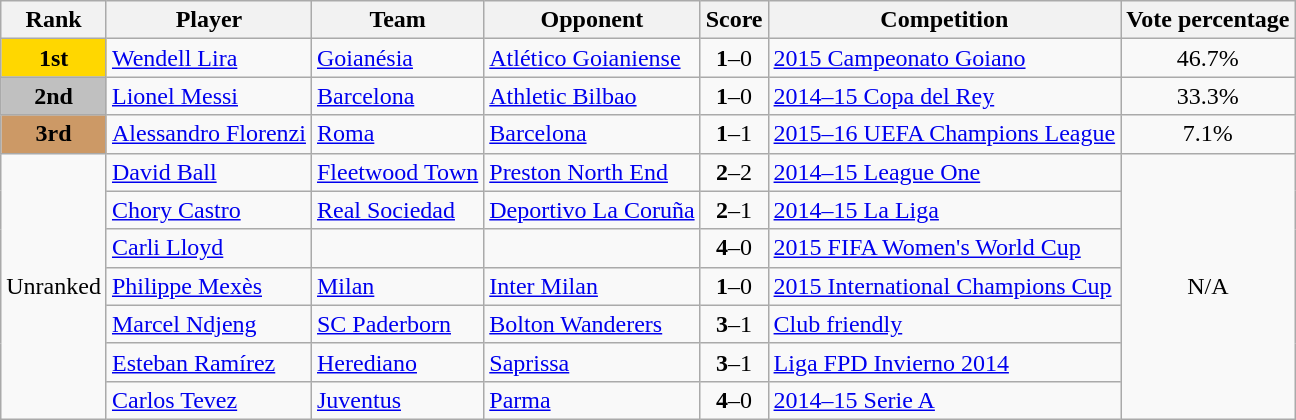<table class="wikitable">
<tr>
<th>Rank</th>
<th>Player</th>
<th>Team</th>
<th>Opponent</th>
<th>Score</th>
<th>Competition</th>
<th>Vote percentage</th>
</tr>
<tr>
<td scope=col style="background-color: gold" align="center"><strong>1st</strong></td>
<td> <a href='#'>Wendell Lira</a></td>
<td> <a href='#'>Goianésia</a></td>
<td> <a href='#'>Atlético Goianiense</a></td>
<td align="center"><strong>1</strong>–0</td>
<td><a href='#'>2015 Campeonato Goiano</a></td>
<td align="center">46.7%</td>
</tr>
<tr>
<td scope=col style="background-color: silver" align="center"><strong>2nd</strong></td>
<td> <a href='#'>Lionel Messi</a></td>
<td> <a href='#'>Barcelona</a></td>
<td> <a href='#'>Athletic Bilbao</a></td>
<td align="center"><strong>1</strong>–0</td>
<td><a href='#'>2014–15 Copa del Rey</a></td>
<td align="center">33.3%</td>
</tr>
<tr>
<td scope=col style="background-color: #cc9966" align="center"><strong>3rd</strong></td>
<td> <a href='#'>Alessandro Florenzi</a></td>
<td> <a href='#'>Roma</a></td>
<td> <a href='#'>Barcelona</a></td>
<td align="center"><strong>1</strong>–1</td>
<td><a href='#'>2015–16 UEFA Champions League</a></td>
<td align="center">7.1%</td>
</tr>
<tr>
<td rowspan="7">Unranked</td>
<td> <a href='#'>David Ball</a></td>
<td> <a href='#'>Fleetwood Town</a></td>
<td> <a href='#'>Preston North End</a></td>
<td align="center"><strong>2</strong>–2</td>
<td><a href='#'>2014–15 League One</a></td>
<td rowspan="7" align="center">N/A</td>
</tr>
<tr>
<td> <a href='#'>Chory Castro</a></td>
<td> <a href='#'>Real Sociedad</a></td>
<td> <a href='#'>Deportivo La Coruña</a></td>
<td align="center"><strong>2</strong>–1</td>
<td><a href='#'>2014–15 La Liga</a></td>
</tr>
<tr>
<td> <a href='#'>Carli Lloyd</a></td>
<td></td>
<td></td>
<td align="center"><strong>4</strong>–0</td>
<td><a href='#'>2015 FIFA Women's World Cup</a></td>
</tr>
<tr>
<td> <a href='#'>Philippe Mexès</a></td>
<td> <a href='#'>Milan</a></td>
<td> <a href='#'>Inter Milan</a></td>
<td align="center"><strong>1</strong>–0</td>
<td><a href='#'>2015 International Champions Cup</a></td>
</tr>
<tr>
<td> <a href='#'>Marcel Ndjeng</a></td>
<td> <a href='#'>SC Paderborn</a></td>
<td> <a href='#'>Bolton Wanderers</a></td>
<td align="center"><strong>3</strong>–1</td>
<td><a href='#'>Club friendly</a></td>
</tr>
<tr>
<td> <a href='#'>Esteban Ramírez</a></td>
<td> <a href='#'>Herediano</a></td>
<td> <a href='#'>Saprissa</a></td>
<td align="center"><strong>3</strong>–1</td>
<td><a href='#'>Liga FPD Invierno 2014</a></td>
</tr>
<tr>
<td> <a href='#'>Carlos Tevez</a></td>
<td> <a href='#'>Juventus</a></td>
<td> <a href='#'>Parma</a></td>
<td align="center"><strong>4</strong>–0</td>
<td><a href='#'>2014–15 Serie A</a></td>
</tr>
</table>
